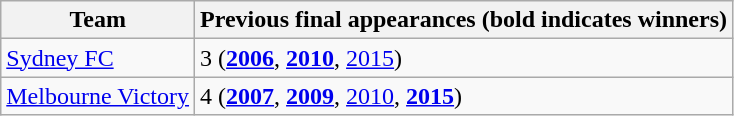<table class="wikitable">
<tr>
<th>Team</th>
<th>Previous final appearances (bold indicates winners)</th>
</tr>
<tr>
<td><a href='#'>Sydney FC</a></td>
<td>3 (<strong><a href='#'>2006</a></strong>, <strong><a href='#'>2010</a></strong>, <a href='#'>2015</a>)</td>
</tr>
<tr>
<td><a href='#'>Melbourne Victory</a></td>
<td>4 (<strong><a href='#'>2007</a></strong>, <strong><a href='#'>2009</a></strong>, <a href='#'>2010</a>, <strong><a href='#'>2015</a></strong>)</td>
</tr>
</table>
